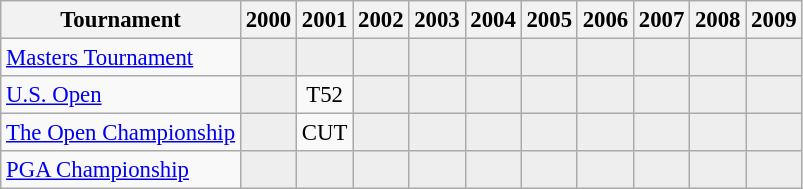<table class="wikitable" style="font-size:95%;text-align:center;">
<tr>
<th>Tournament</th>
<th>2000</th>
<th>2001</th>
<th>2002</th>
<th>2003</th>
<th>2004</th>
<th>2005</th>
<th>2006</th>
<th>2007</th>
<th>2008</th>
<th>2009</th>
</tr>
<tr>
<td align=left><a href='#'>Masters Tournament</a></td>
<td style="background:#eeeeee;"></td>
<td style="background:#eeeeee;"></td>
<td style="background:#eeeeee;"></td>
<td style="background:#eeeeee;"></td>
<td style="background:#eeeeee;"></td>
<td style="background:#eeeeee;"></td>
<td style="background:#eeeeee;"></td>
<td style="background:#eeeeee;"></td>
<td style="background:#eeeeee;"></td>
<td style="background:#eeeeee;"></td>
</tr>
<tr>
<td align=left><a href='#'>U.S. Open</a></td>
<td style="background:#eeeeee;"></td>
<td>T52</td>
<td style="background:#eeeeee;"></td>
<td style="background:#eeeeee;"></td>
<td style="background:#eeeeee;"></td>
<td style="background:#eeeeee;"></td>
<td style="background:#eeeeee;"></td>
<td style="background:#eeeeee;"></td>
<td style="background:#eeeeee;"></td>
<td style="background:#eeeeee;"></td>
</tr>
<tr>
<td align=left><a href='#'>The Open Championship</a></td>
<td style="background:#eeeeee;"></td>
<td>CUT</td>
<td style="background:#eeeeee;"></td>
<td style="background:#eeeeee;"></td>
<td style="background:#eeeeee;"></td>
<td style="background:#eeeeee;"></td>
<td style="background:#eeeeee;"></td>
<td style="background:#eeeeee;"></td>
<td style="background:#eeeeee;"></td>
<td style="background:#eeeeee;"></td>
</tr>
<tr>
<td align=left><a href='#'>PGA Championship</a></td>
<td style="background:#eeeeee;"></td>
<td style="background:#eeeeee;"></td>
<td style="background:#eeeeee;"></td>
<td style="background:#eeeeee;"></td>
<td style="background:#eeeeee;"></td>
<td style="background:#eeeeee;"></td>
<td style="background:#eeeeee;"></td>
<td style="background:#eeeeee;"></td>
<td style="background:#eeeeee;"></td>
<td style="background:#eeeeee;"></td>
</tr>
</table>
